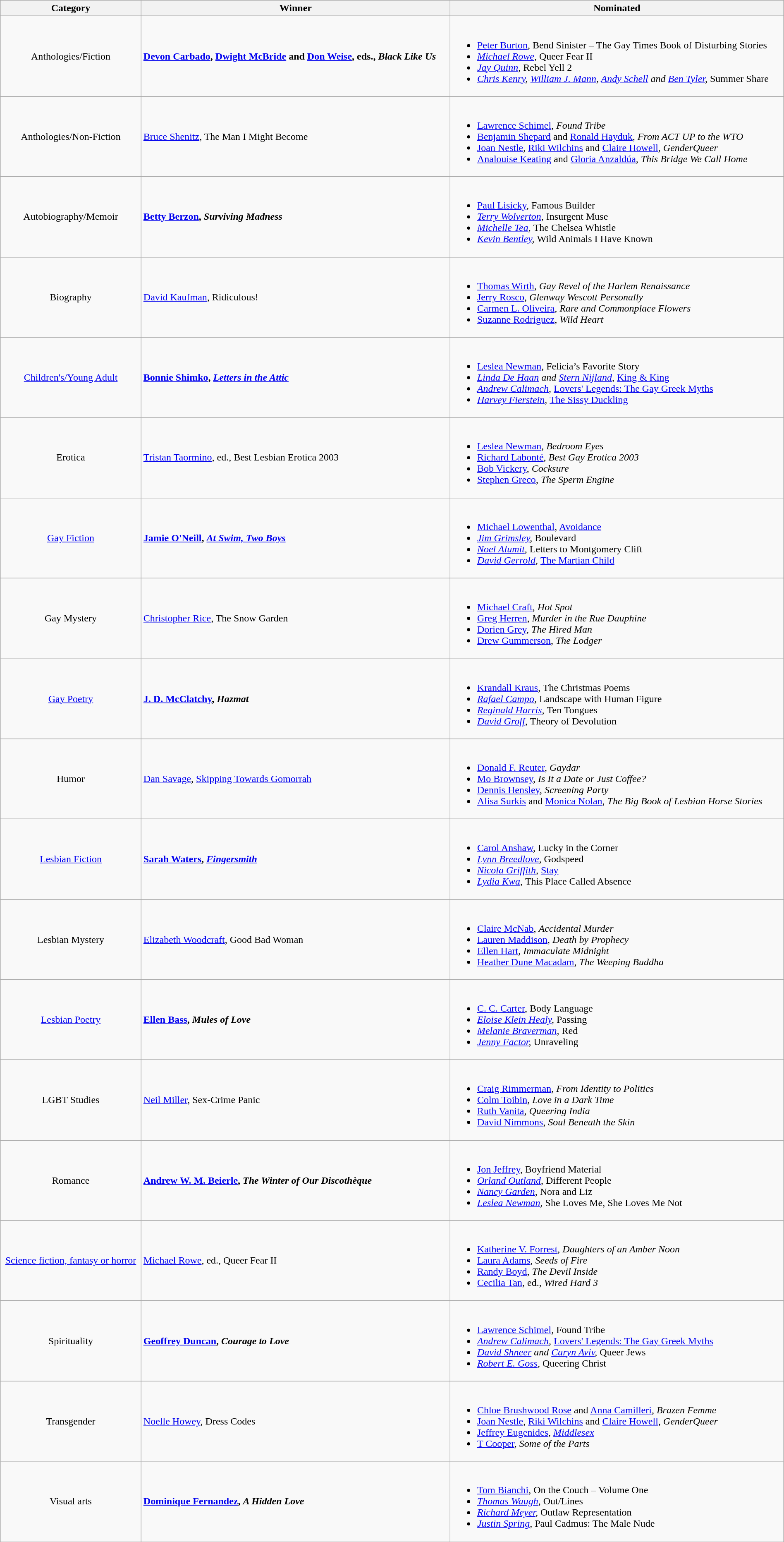<table class="wikitable" width="100%">
<tr>
<th>Category</th>
<th>Winner</th>
<th>Nominated</th>
</tr>
<tr>
<td align="center">Anthologies/Fiction</td>
<td><strong><a href='#'>Devon Carbado</a>, <a href='#'>Dwight McBride</a> and <a href='#'>Don Weise</a>, eds., <em>Black Like Us<strong><em></td>
<td><br><ul><li><a href='#'>Peter Burton</a>, </em>Bend Sinister – The Gay Times Book of Disturbing Stories<em></li><li><a href='#'>Michael Rowe</a>, </em>Queer Fear II<em></li><li><a href='#'>Jay Quinn</a>, </em>Rebel Yell 2<em></li><li><a href='#'>Chris Kenry</a>, <a href='#'>William J. Mann</a>, <a href='#'>Andy Schell</a> and <a href='#'>Ben Tyler</a>, </em>Summer Share<em></li></ul></td>
</tr>
<tr>
<td align="center">Anthologies/Non-Fiction</td>
<td></strong><a href='#'>Bruce Shenitz</a>, </em>The Man I Might Become</em></strong></td>
<td><br><ul><li><a href='#'>Lawrence Schimel</a>, <em>Found Tribe</em></li><li><a href='#'>Benjamin Shepard</a> and <a href='#'>Ronald Hayduk</a>, <em>From ACT UP to the WTO</em></li><li><a href='#'>Joan Nestle</a>, <a href='#'>Riki Wilchins</a> and <a href='#'>Claire Howell</a>, <em>GenderQueer</em></li><li><a href='#'>Analouise Keating</a> and <a href='#'>Gloria Anzaldúa</a>, <em>This Bridge We Call Home</em></li></ul></td>
</tr>
<tr>
<td align="center">Autobiography/Memoir</td>
<td><strong><a href='#'>Betty Berzon</a>, <em>Surviving Madness<strong><em></td>
<td><br><ul><li><a href='#'>Paul Lisicky</a>, </em>Famous Builder<em></li><li><a href='#'>Terry Wolverton</a>, </em>Insurgent Muse<em></li><li><a href='#'>Michelle Tea</a>, </em>The Chelsea Whistle<em></li><li><a href='#'>Kevin Bentley</a>, </em>Wild Animals I Have Known<em></li></ul></td>
</tr>
<tr>
<td align="center">Biography</td>
<td></strong><a href='#'>David Kaufman</a>, </em>Ridiculous!</em></strong></td>
<td><br><ul><li><a href='#'>Thomas Wirth</a>, <em>Gay Revel of the Harlem Renaissance</em></li><li><a href='#'>Jerry Rosco</a>, <em>Glenway Wescott Personally</em></li><li><a href='#'>Carmen L. Oliveira</a>, <em>Rare and Commonplace Flowers</em></li><li><a href='#'>Suzanne Rodriguez</a>, <em>Wild Heart</em></li></ul></td>
</tr>
<tr>
<td align="center"><a href='#'>Children's/Young Adult</a></td>
<td><strong><a href='#'>Bonnie Shimko</a>, <em><a href='#'>Letters in the Attic</a><strong><em></td>
<td><br><ul><li><a href='#'>Leslea Newman</a>, </em>Felicia’s Favorite Story<em></li><li><a href='#'>Linda De Haan</a> and <a href='#'>Stern Nijland</a>, </em><a href='#'>King & King</a><em></li><li><a href='#'>Andrew Calimach</a>, </em><a href='#'>Lovers' Legends: The Gay Greek Myths</a><em></li><li><a href='#'>Harvey Fierstein</a>, </em><a href='#'>The Sissy Duckling</a><em></li></ul></td>
</tr>
<tr>
<td align="center">Erotica</td>
<td></strong><a href='#'>Tristan Taormino</a>, ed., </em>Best Lesbian Erotica 2003</em></strong></td>
<td><br><ul><li><a href='#'>Leslea Newman</a>, <em>Bedroom Eyes</em></li><li><a href='#'>Richard Labonté</a>, <em>Best Gay Erotica 2003</em></li><li><a href='#'>Bob Vickery</a>, <em>Cocksure</em></li><li><a href='#'>Stephen Greco</a>, <em>The Sperm Engine</em></li></ul></td>
</tr>
<tr>
<td align="center"><a href='#'>Gay Fiction</a></td>
<td><strong><a href='#'>Jamie O'Neill</a>, <em><a href='#'>At Swim, Two Boys</a><strong><em></td>
<td><br><ul><li><a href='#'>Michael Lowenthal</a>, </em><a href='#'>Avoidance</a><em></li><li><a href='#'>Jim Grimsley</a>, </em>Boulevard<em></li><li><a href='#'>Noel Alumit</a>, </em>Letters to Montgomery Clift<em></li><li><a href='#'>David Gerrold</a>, </em><a href='#'>The Martian Child</a><em></li></ul></td>
</tr>
<tr>
<td align="center">Gay Mystery</td>
<td></strong><a href='#'>Christopher Rice</a>, </em>The Snow Garden</em></strong></td>
<td><br><ul><li><a href='#'>Michael Craft</a>, <em>Hot Spot</em></li><li><a href='#'>Greg Herren</a>, <em>Murder in the Rue Dauphine</em></li><li><a href='#'>Dorien Grey</a>, <em>The Hired Man</em></li><li><a href='#'>Drew Gummerson</a>, <em>The Lodger</em></li></ul></td>
</tr>
<tr>
<td align="center"><a href='#'>Gay Poetry</a></td>
<td><strong><a href='#'>J. D. McClatchy</a>, <em>Hazmat<strong><em></td>
<td><br><ul><li><a href='#'>Krandall Kraus</a>, </em>The Christmas Poems<em></li><li><a href='#'>Rafael Campo</a>, </em>Landscape with Human Figure<em></li><li><a href='#'>Reginald Harris</a>, </em>Ten Tongues<em></li><li><a href='#'>David Groff</a>, </em>Theory of Devolution<em></li></ul></td>
</tr>
<tr>
<td align="center">Humor</td>
<td></strong><a href='#'>Dan Savage</a>, </em><a href='#'>Skipping Towards Gomorrah</a></em></strong></td>
<td><br><ul><li><a href='#'>Donald F. Reuter</a>, <em>Gaydar</em></li><li><a href='#'>Mo Brownsey</a>, <em>Is It a Date or Just Coffee?</em></li><li><a href='#'>Dennis Hensley</a>, <em>Screening Party</em></li><li><a href='#'>Alisa Surkis</a> and <a href='#'>Monica Nolan</a>, <em>The Big Book of Lesbian Horse Stories</em></li></ul></td>
</tr>
<tr>
<td align="center"><a href='#'>Lesbian Fiction</a></td>
<td><strong><a href='#'>Sarah Waters</a>, <em><a href='#'>Fingersmith</a><strong><em></td>
<td><br><ul><li><a href='#'>Carol Anshaw</a>, </em>Lucky in the Corner<em></li><li><a href='#'>Lynn Breedlove</a>, </em>Godspeed<em></li><li><a href='#'>Nicola Griffith</a>, </em><a href='#'>Stay</a><em></li><li><a href='#'>Lydia Kwa</a>, </em>This Place Called Absence<em></li></ul></td>
</tr>
<tr>
<td align="center">Lesbian Mystery</td>
<td></strong><a href='#'>Elizabeth Woodcraft</a>, </em>Good Bad Woman</em></strong></td>
<td><br><ul><li><a href='#'>Claire McNab</a>, <em>Accidental Murder</em></li><li><a href='#'>Lauren Maddison</a>, <em>Death by Prophecy</em></li><li><a href='#'>Ellen Hart</a>, <em>Immaculate Midnight</em></li><li><a href='#'>Heather Dune Macadam</a>, <em>The Weeping Buddha</em></li></ul></td>
</tr>
<tr>
<td align="center"><a href='#'>Lesbian Poetry</a></td>
<td><strong><a href='#'>Ellen Bass</a>, <em>Mules of Love<strong><em></td>
<td><br><ul><li><a href='#'>C. C. Carter</a>, </em>Body Language<em></li><li><a href='#'>Eloise Klein Healy</a>, </em>Passing<em></li><li><a href='#'>Melanie Braverman</a>, </em>Red<em></li><li><a href='#'>Jenny Factor</a>, </em>Unraveling<em></li></ul></td>
</tr>
<tr>
<td align="center">LGBT Studies</td>
<td></strong><a href='#'>Neil Miller</a>, </em>Sex-Crime Panic</em></strong></td>
<td><br><ul><li><a href='#'>Craig Rimmerman</a>, <em>From Identity to Politics</em></li><li><a href='#'>Colm Toibin</a>, <em>Love in a Dark Time</em></li><li><a href='#'>Ruth Vanita</a>, <em>Queering India</em></li><li><a href='#'>David Nimmons</a>, <em>Soul Beneath the Skin</em></li></ul></td>
</tr>
<tr>
<td align="center">Romance</td>
<td><strong><a href='#'>Andrew W. M. Beierle</a>, <em>The Winter of Our Discothèque<strong><em></td>
<td><br><ul><li><a href='#'>Jon Jeffrey</a>, </em>Boyfriend Material<em></li><li><a href='#'>Orland Outland</a>, </em>Different People<em></li><li><a href='#'>Nancy Garden</a>, </em>Nora and Liz<em></li><li><a href='#'>Leslea Newman</a>, </em>She Loves Me, She Loves Me Not<em></li></ul></td>
</tr>
<tr>
<td align="center"><a href='#'>Science fiction, fantasy or horror</a></td>
<td></strong><a href='#'>Michael Rowe</a>, ed., </em>Queer Fear II</em></strong></td>
<td><br><ul><li><a href='#'>Katherine V. Forrest</a>, <em>Daughters of an Amber Noon</em></li><li><a href='#'>Laura Adams</a>, <em>Seeds of Fire</em></li><li><a href='#'>Randy Boyd</a>, <em>The Devil Inside</em></li><li><a href='#'>Cecilia Tan</a>, ed., <em>Wired Hard 3</em></li></ul></td>
</tr>
<tr>
<td align="center">Spirituality</td>
<td><strong><a href='#'>Geoffrey Duncan</a>, <em>Courage to Love<strong><em></td>
<td><br><ul><li><a href='#'>Lawrence Schimel</a>, </em>Found Tribe<em></li><li><a href='#'>Andrew Calimach</a>, </em><a href='#'>Lovers' Legends: The Gay Greek Myths</a><em></li><li><a href='#'>David Shneer</a> and <a href='#'>Caryn Aviv</a>, </em>Queer Jews<em></li><li><a href='#'>Robert E. Goss</a>, </em>Queering Christ<em></li></ul></td>
</tr>
<tr>
<td align="center">Transgender</td>
<td></strong><a href='#'>Noelle Howey</a>, </em>Dress Codes</em></strong></td>
<td><br><ul><li><a href='#'>Chloe Brushwood Rose</a> and <a href='#'>Anna Camilleri</a>, <em>Brazen Femme</em></li><li><a href='#'>Joan Nestle</a>, <a href='#'>Riki Wilchins</a> and <a href='#'>Claire Howell</a>, <em>GenderQueer</em></li><li><a href='#'>Jeffrey Eugenides</a>, <em><a href='#'>Middlesex</a></em></li><li><a href='#'>T Cooper</a>, <em>Some of the Parts</em></li></ul></td>
</tr>
<tr>
<td align="center">Visual arts</td>
<td><strong><a href='#'>Dominique Fernandez</a>, <em>A Hidden Love<strong><em></td>
<td><br><ul><li><a href='#'>Tom Bianchi</a>, </em>On the Couch – Volume One<em></li><li><a href='#'>Thomas Waugh</a>, </em>Out/Lines<em></li><li><a href='#'>Richard Meyer</a>, </em>Outlaw Representation<em></li><li><a href='#'>Justin Spring</a>, </em>Paul Cadmus: The Male Nude<em></li></ul></td>
</tr>
</table>
